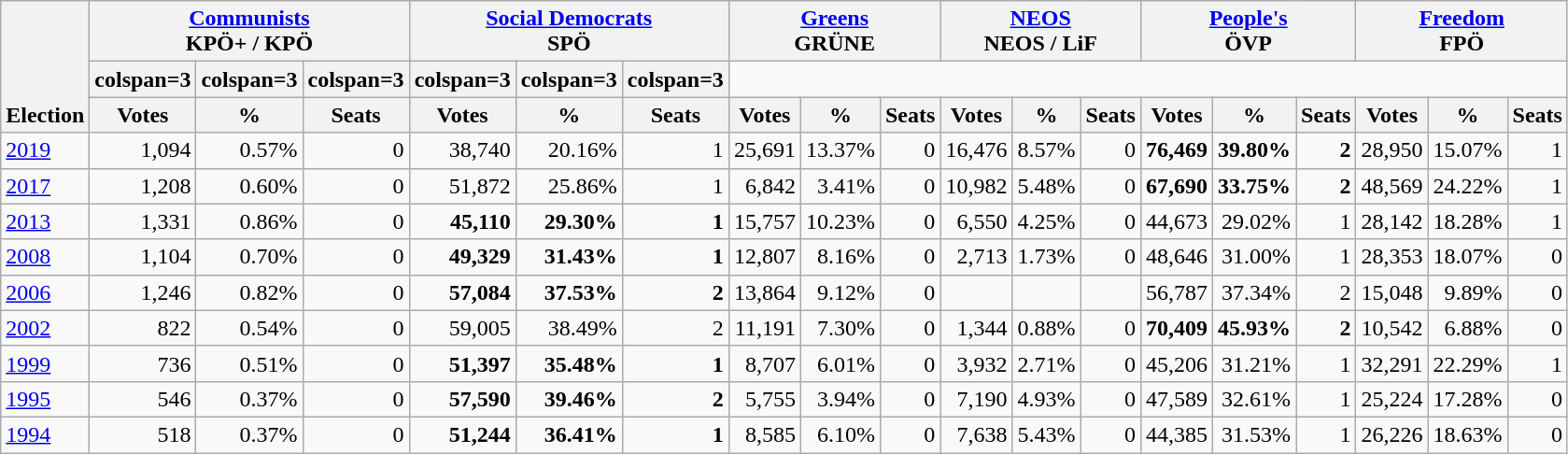<table class="wikitable" border="1" style="font-size:100%; text-align:right;">
<tr>
<th style="text-align:left;" valign=bottom rowspan=3>Election</th>
<th valign=bottom colspan=3><a href='#'>Communists</a><br>KPÖ+ / KPÖ</th>
<th valign=bottom colspan=3><a href='#'>Social Democrats</a><br>SPÖ</th>
<th valign=bottom colspan=3><a href='#'>Greens</a><br>GRÜNE</th>
<th valign=bottom colspan=3><a href='#'>NEOS</a><br>NEOS / LiF</th>
<th valign=bottom colspan=3><a href='#'>People's</a><br>ÖVP</th>
<th valign=bottom colspan=3><a href='#'>Freedom</a><br>FPÖ</th>
</tr>
<tr>
<th>colspan=3 </th>
<th>colspan=3 </th>
<th>colspan=3 </th>
<th>colspan=3 </th>
<th>colspan=3 </th>
<th>colspan=3 </th>
</tr>
<tr>
<th>Votes</th>
<th>%</th>
<th>Seats</th>
<th>Votes</th>
<th>%</th>
<th>Seats</th>
<th>Votes</th>
<th>%</th>
<th>Seats</th>
<th>Votes</th>
<th>%</th>
<th>Seats</th>
<th>Votes</th>
<th>%</th>
<th>Seats</th>
<th>Votes</th>
<th>%</th>
<th>Seats</th>
</tr>
<tr>
<td align=left><a href='#'>2019</a></td>
<td>1,094</td>
<td>0.57%</td>
<td>0</td>
<td>38,740</td>
<td>20.16%</td>
<td>1</td>
<td>25,691</td>
<td>13.37%</td>
<td>0</td>
<td>16,476</td>
<td>8.57%</td>
<td>0</td>
<td><strong>76,469</strong></td>
<td><strong>39.80%</strong></td>
<td><strong>2</strong></td>
<td>28,950</td>
<td>15.07%</td>
<td>1</td>
</tr>
<tr>
<td align=left><a href='#'>2017</a></td>
<td>1,208</td>
<td>0.60%</td>
<td>0</td>
<td>51,872</td>
<td>25.86%</td>
<td>1</td>
<td>6,842</td>
<td>3.41%</td>
<td>0</td>
<td>10,982</td>
<td>5.48%</td>
<td>0</td>
<td><strong>67,690</strong></td>
<td><strong>33.75%</strong></td>
<td><strong>2</strong></td>
<td>48,569</td>
<td>24.22%</td>
<td>1</td>
</tr>
<tr>
<td align=left><a href='#'>2013</a></td>
<td>1,331</td>
<td>0.86%</td>
<td>0</td>
<td><strong>45,110</strong></td>
<td><strong>29.30%</strong></td>
<td><strong>1</strong></td>
<td>15,757</td>
<td>10.23%</td>
<td>0</td>
<td>6,550</td>
<td>4.25%</td>
<td>0</td>
<td>44,673</td>
<td>29.02%</td>
<td>1</td>
<td>28,142</td>
<td>18.28%</td>
<td>1</td>
</tr>
<tr>
<td align=left><a href='#'>2008</a></td>
<td>1,104</td>
<td>0.70%</td>
<td>0</td>
<td><strong>49,329</strong></td>
<td><strong>31.43%</strong></td>
<td><strong>1</strong></td>
<td>12,807</td>
<td>8.16%</td>
<td>0</td>
<td>2,713</td>
<td>1.73%</td>
<td>0</td>
<td>48,646</td>
<td>31.00%</td>
<td>1</td>
<td>28,353</td>
<td>18.07%</td>
<td>0</td>
</tr>
<tr>
<td align=left><a href='#'>2006</a></td>
<td>1,246</td>
<td>0.82%</td>
<td>0</td>
<td><strong>57,084</strong></td>
<td><strong>37.53%</strong></td>
<td><strong>2</strong></td>
<td>13,864</td>
<td>9.12%</td>
<td>0</td>
<td></td>
<td></td>
<td></td>
<td>56,787</td>
<td>37.34%</td>
<td>2</td>
<td>15,048</td>
<td>9.89%</td>
<td>0</td>
</tr>
<tr>
<td align=left><a href='#'>2002</a></td>
<td>822</td>
<td>0.54%</td>
<td>0</td>
<td>59,005</td>
<td>38.49%</td>
<td>2</td>
<td>11,191</td>
<td>7.30%</td>
<td>0</td>
<td>1,344</td>
<td>0.88%</td>
<td>0</td>
<td><strong>70,409</strong></td>
<td><strong>45.93%</strong></td>
<td><strong>2</strong></td>
<td>10,542</td>
<td>6.88%</td>
<td>0</td>
</tr>
<tr>
<td align=left><a href='#'>1999</a></td>
<td>736</td>
<td>0.51%</td>
<td>0</td>
<td><strong>51,397</strong></td>
<td><strong>35.48%</strong></td>
<td><strong>1</strong></td>
<td>8,707</td>
<td>6.01%</td>
<td>0</td>
<td>3,932</td>
<td>2.71%</td>
<td>0</td>
<td>45,206</td>
<td>31.21%</td>
<td>1</td>
<td>32,291</td>
<td>22.29%</td>
<td>1</td>
</tr>
<tr>
<td align=left><a href='#'>1995</a></td>
<td>546</td>
<td>0.37%</td>
<td>0</td>
<td><strong>57,590</strong></td>
<td><strong>39.46%</strong></td>
<td><strong>2</strong></td>
<td>5,755</td>
<td>3.94%</td>
<td>0</td>
<td>7,190</td>
<td>4.93%</td>
<td>0</td>
<td>47,589</td>
<td>32.61%</td>
<td>1</td>
<td>25,224</td>
<td>17.28%</td>
<td>0</td>
</tr>
<tr>
<td align=left><a href='#'>1994</a></td>
<td>518</td>
<td>0.37%</td>
<td>0</td>
<td><strong>51,244</strong></td>
<td><strong>36.41%</strong></td>
<td><strong>1</strong></td>
<td>8,585</td>
<td>6.10%</td>
<td>0</td>
<td>7,638</td>
<td>5.43%</td>
<td>0</td>
<td>44,385</td>
<td>31.53%</td>
<td>1</td>
<td>26,226</td>
<td>18.63%</td>
<td>0</td>
</tr>
</table>
